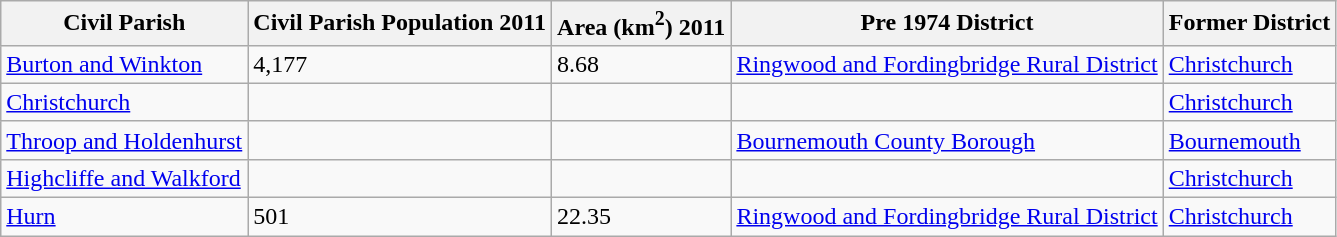<table class="wikitable sortable">
<tr>
<th><strong>Civil Parish</strong></th>
<th><strong>Civil Parish Population 2011</strong></th>
<th><strong>Area (km<sup>2</sup>) 2011</strong></th>
<th><strong>Pre 1974 District</strong></th>
<th><strong>Former District</strong></th>
</tr>
<tr>
<td><a href='#'>Burton and Winkton</a></td>
<td>4,177</td>
<td>8.68</td>
<td><a href='#'>Ringwood and Fordingbridge Rural District</a></td>
<td><a href='#'>Christchurch</a></td>
</tr>
<tr>
<td><a href='#'>Christchurch</a></td>
<td></td>
<td></td>
<td></td>
<td><a href='#'>Christchurch</a></td>
</tr>
<tr>
<td><a href='#'>Throop and Holdenhurst</a></td>
<td></td>
<td></td>
<td><a href='#'>Bournemouth County Borough</a></td>
<td><a href='#'>Bournemouth</a></td>
</tr>
<tr>
<td><a href='#'>Highcliffe and Walkford</a></td>
<td></td>
<td></td>
<td></td>
<td><a href='#'>Christchurch</a></td>
</tr>
<tr>
<td><a href='#'>Hurn</a></td>
<td>501</td>
<td>22.35</td>
<td><a href='#'>Ringwood and Fordingbridge Rural District</a></td>
<td><a href='#'>Christchurch</a></td>
</tr>
</table>
